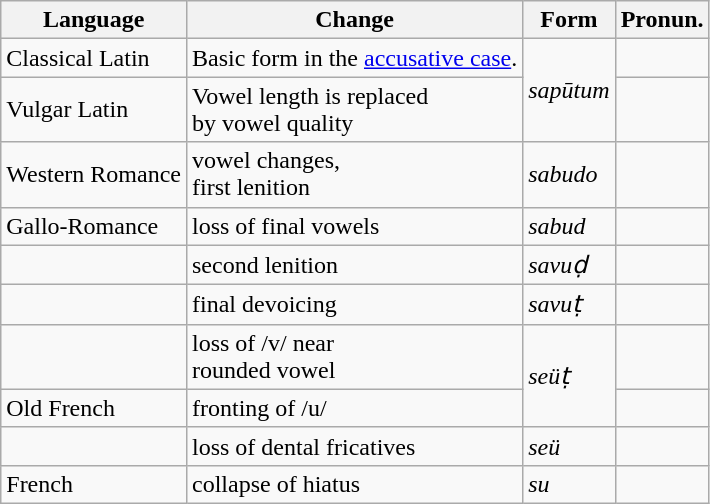<table class="wikitable" style="float: left; margin:10px">
<tr>
<th>Language</th>
<th>Change</th>
<th>Form</th>
<th>Pronun.</th>
</tr>
<tr>
<td>Classical Latin</td>
<td>Basic form in the <a href='#'>accusative case</a>.</td>
<td rowspan="2"><em>sapūtum</em></td>
<td></td>
</tr>
<tr>
<td>Vulgar Latin</td>
<td>Vowel length is replaced<br>by vowel quality</td>
<td></td>
</tr>
<tr>
<td>Western Romance</td>
<td>vowel changes,<br> first lenition</td>
<td><em>sabudo</em></td>
<td></td>
</tr>
<tr>
<td>Gallo-Romance</td>
<td>loss of final vowels</td>
<td><em>sabud</em></td>
<td></td>
</tr>
<tr>
<td></td>
<td>second lenition</td>
<td><em>savuḍ</em></td>
<td></td>
</tr>
<tr>
<td></td>
<td>final devoicing</td>
<td><em>savuṭ</em></td>
<td></td>
</tr>
<tr>
<td></td>
<td>loss of /v/ near<br> rounded vowel</td>
<td rowspan="2"><em>seüṭ</em></td>
<td></td>
</tr>
<tr>
<td>Old French</td>
<td>fronting of /u/</td>
<td></td>
</tr>
<tr>
<td></td>
<td>loss of dental fricatives</td>
<td><em>seü</em></td>
<td></td>
</tr>
<tr>
<td>French</td>
<td>collapse of hiatus</td>
<td><em>su</em></td>
<td></td>
</tr>
</table>
